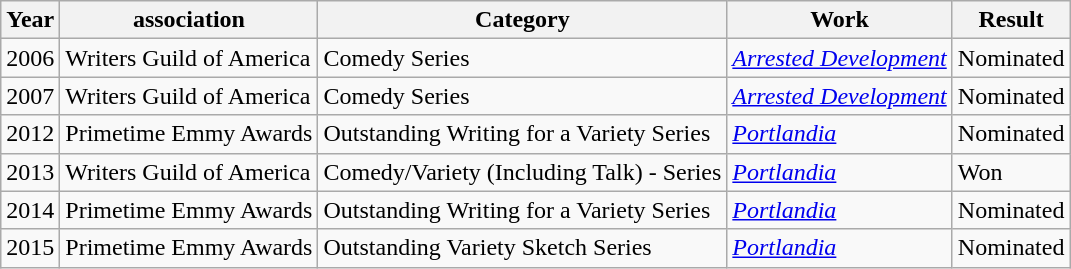<table class="wikitable">
<tr>
<th>Year</th>
<th>association</th>
<th>Category</th>
<th>Work</th>
<th>Result</th>
</tr>
<tr>
<td>2006</td>
<td>Writers Guild of America</td>
<td>Comedy Series</td>
<td><a href='#'><em>Arrested Development</em></a></td>
<td>Nominated</td>
</tr>
<tr>
<td>2007</td>
<td>Writers Guild of America</td>
<td>Comedy Series</td>
<td><a href='#'><em>Arrested Development</em></a></td>
<td>Nominated</td>
</tr>
<tr>
<td>2012</td>
<td>Primetime Emmy Awards</td>
<td>Outstanding Writing for a Variety Series</td>
<td><a href='#'><em>Portlandia</em></a></td>
<td>Nominated</td>
</tr>
<tr>
<td>2013</td>
<td>Writers Guild of America</td>
<td>Comedy/Variety (Including Talk) - Series</td>
<td><a href='#'><em>Portlandia</em></a></td>
<td>Won</td>
</tr>
<tr>
<td>2014</td>
<td>Primetime Emmy Awards</td>
<td>Outstanding Writing for a Variety Series</td>
<td><a href='#'><em>Portlandia</em></a></td>
<td>Nominated</td>
</tr>
<tr>
<td>2015</td>
<td>Primetime Emmy Awards</td>
<td>Outstanding Variety Sketch Series</td>
<td><a href='#'><em>Portlandia</em></a></td>
<td>Nominated</td>
</tr>
</table>
